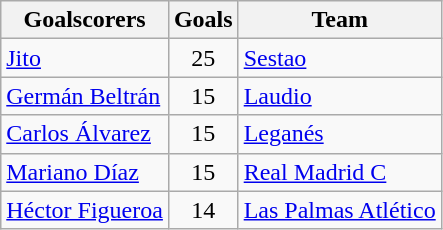<table class="wikitable sortable">
<tr>
<th>Goalscorers</th>
<th>Goals</th>
<th>Team</th>
</tr>
<tr>
<td><a href='#'>Jito</a></td>
<td style="text-align:center">25</td>
<td><a href='#'>Sestao</a></td>
</tr>
<tr>
<td><a href='#'>Germán Beltrán</a></td>
<td style="text-align:center">15</td>
<td><a href='#'>Laudio</a></td>
</tr>
<tr>
<td><a href='#'>Carlos Álvarez</a></td>
<td style="text-align:center">15</td>
<td><a href='#'>Leganés</a></td>
</tr>
<tr>
<td><a href='#'>Mariano Díaz</a></td>
<td style="text-align:center">15</td>
<td><a href='#'>Real Madrid C</a></td>
</tr>
<tr>
<td><a href='#'>Héctor Figueroa</a></td>
<td style="text-align:center">14</td>
<td><a href='#'>Las Palmas Atlético</a></td>
</tr>
</table>
